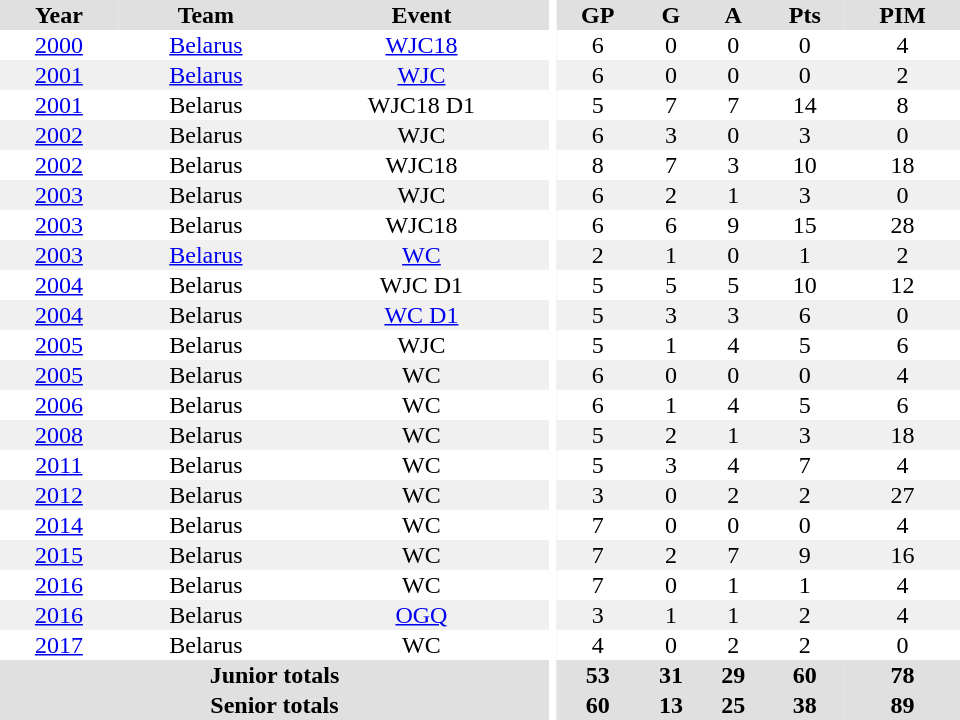<table border="0" cellpadding="1" cellspacing="0" ID="Table3" style="text-align:center; width:40em">
<tr ALIGN="center" bgcolor="#e0e0e0">
<th>Year</th>
<th>Team</th>
<th>Event</th>
<th rowspan="99" bgcolor="#ffffff"></th>
<th>GP</th>
<th>G</th>
<th>A</th>
<th>Pts</th>
<th>PIM</th>
</tr>
<tr>
<td><a href='#'>2000</a></td>
<td><a href='#'>Belarus</a></td>
<td><a href='#'>WJC18</a></td>
<td>6</td>
<td>0</td>
<td>0</td>
<td>0</td>
<td>4</td>
</tr>
<tr style="background:#f0f0f0;">
<td><a href='#'>2001</a></td>
<td><a href='#'>Belarus</a></td>
<td><a href='#'>WJC</a></td>
<td>6</td>
<td>0</td>
<td>0</td>
<td>0</td>
<td>2</td>
</tr>
<tr>
<td><a href='#'>2001</a></td>
<td>Belarus</td>
<td>WJC18 D1</td>
<td>5</td>
<td>7</td>
<td>7</td>
<td>14</td>
<td>8</td>
</tr>
<tr style="background:#f0f0f0;">
<td><a href='#'>2002</a></td>
<td>Belarus</td>
<td>WJC</td>
<td>6</td>
<td>3</td>
<td>0</td>
<td>3</td>
<td>0</td>
</tr>
<tr>
<td><a href='#'>2002</a></td>
<td>Belarus</td>
<td>WJC18</td>
<td>8</td>
<td>7</td>
<td>3</td>
<td>10</td>
<td>18</td>
</tr>
<tr style="background:#f0f0f0;">
<td><a href='#'>2003</a></td>
<td>Belarus</td>
<td>WJC</td>
<td>6</td>
<td>2</td>
<td>1</td>
<td>3</td>
<td>0</td>
</tr>
<tr>
<td><a href='#'>2003</a></td>
<td>Belarus</td>
<td>WJC18</td>
<td>6</td>
<td>6</td>
<td>9</td>
<td>15</td>
<td>28</td>
</tr>
<tr style="background:#f0f0f0;">
<td><a href='#'>2003</a></td>
<td><a href='#'>Belarus</a></td>
<td><a href='#'>WC</a></td>
<td>2</td>
<td>1</td>
<td>0</td>
<td>1</td>
<td>2</td>
</tr>
<tr>
<td><a href='#'>2004</a></td>
<td>Belarus</td>
<td>WJC D1</td>
<td>5</td>
<td>5</td>
<td>5</td>
<td>10</td>
<td>12</td>
</tr>
<tr style="background:#f0f0f0;">
<td><a href='#'>2004</a></td>
<td>Belarus</td>
<td><a href='#'>WC D1</a></td>
<td>5</td>
<td>3</td>
<td>3</td>
<td>6</td>
<td>0</td>
</tr>
<tr>
<td><a href='#'>2005</a></td>
<td>Belarus</td>
<td>WJC</td>
<td>5</td>
<td>1</td>
<td>4</td>
<td>5</td>
<td>6</td>
</tr>
<tr style="background:#f0f0f0;">
<td><a href='#'>2005</a></td>
<td>Belarus</td>
<td>WC</td>
<td>6</td>
<td>0</td>
<td>0</td>
<td>0</td>
<td>4</td>
</tr>
<tr>
<td><a href='#'>2006</a></td>
<td>Belarus</td>
<td>WC</td>
<td>6</td>
<td>1</td>
<td>4</td>
<td>5</td>
<td>6</td>
</tr>
<tr style="background:#f0f0f0;">
<td><a href='#'>2008</a></td>
<td>Belarus</td>
<td>WC</td>
<td>5</td>
<td>2</td>
<td>1</td>
<td>3</td>
<td>18</td>
</tr>
<tr>
<td><a href='#'>2011</a></td>
<td>Belarus</td>
<td>WC</td>
<td>5</td>
<td>3</td>
<td>4</td>
<td>7</td>
<td>4</td>
</tr>
<tr style="background:#f0f0f0;">
<td><a href='#'>2012</a></td>
<td>Belarus</td>
<td>WC</td>
<td>3</td>
<td>0</td>
<td>2</td>
<td>2</td>
<td>27</td>
</tr>
<tr>
<td><a href='#'>2014</a></td>
<td>Belarus</td>
<td>WC</td>
<td>7</td>
<td>0</td>
<td>0</td>
<td>0</td>
<td>4</td>
</tr>
<tr style="background:#f0f0f0;">
<td><a href='#'>2015</a></td>
<td>Belarus</td>
<td>WC</td>
<td>7</td>
<td>2</td>
<td>7</td>
<td>9</td>
<td>16</td>
</tr>
<tr>
<td><a href='#'>2016</a></td>
<td>Belarus</td>
<td>WC</td>
<td>7</td>
<td>0</td>
<td>1</td>
<td>1</td>
<td>4</td>
</tr>
<tr style="background:#f0f0f0;">
<td><a href='#'>2016</a></td>
<td>Belarus</td>
<td><a href='#'>OGQ</a></td>
<td>3</td>
<td>1</td>
<td>1</td>
<td>2</td>
<td>4</td>
</tr>
<tr>
<td><a href='#'>2017</a></td>
<td>Belarus</td>
<td>WC</td>
<td>4</td>
<td>0</td>
<td>2</td>
<td>2</td>
<td>0</td>
</tr>
<tr style="background:#e0e0e0;">
<th colspan=3>Junior totals</th>
<th>53</th>
<th>31</th>
<th>29</th>
<th>60</th>
<th>78</th>
</tr>
<tr style="background:#e0e0e0;">
<th colspan=3>Senior totals</th>
<th>60</th>
<th>13</th>
<th>25</th>
<th>38</th>
<th>89</th>
</tr>
</table>
